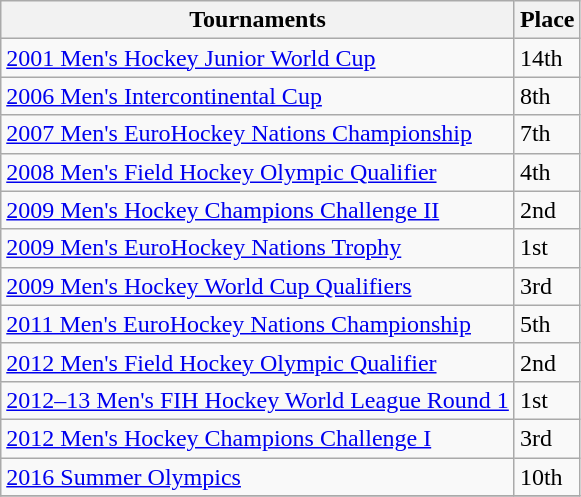<table class="wikitable sortable" border="1">
<tr>
<th>Tournaments</th>
<th>Place</th>
</tr>
<tr>
<td><a href='#'>2001 Men's Hockey Junior World Cup</a></td>
<td>14th</td>
</tr>
<tr>
<td><a href='#'>2006 Men's Intercontinental Cup</a></td>
<td>8th</td>
</tr>
<tr>
<td><a href='#'>2007 Men's EuroHockey Nations Championship</a></td>
<td>7th</td>
</tr>
<tr>
<td><a href='#'>2008 Men's Field Hockey Olympic Qualifier</a></td>
<td>4th</td>
</tr>
<tr>
<td><a href='#'>2009 Men's Hockey Champions Challenge II</a></td>
<td>2nd</td>
</tr>
<tr>
<td><a href='#'>2009 Men's EuroHockey Nations Trophy</a></td>
<td>1st</td>
</tr>
<tr>
<td><a href='#'>2009 Men's Hockey World Cup Qualifiers</a></td>
<td>3rd</td>
</tr>
<tr>
<td><a href='#'>2011 Men's EuroHockey Nations Championship</a></td>
<td>5th</td>
</tr>
<tr>
<td><a href='#'>2012 Men's Field Hockey Olympic Qualifier</a></td>
<td>2nd</td>
</tr>
<tr>
<td><a href='#'>2012–13 Men's FIH Hockey World League Round 1</a></td>
<td>1st</td>
</tr>
<tr>
<td><a href='#'>2012 Men's Hockey Champions Challenge I</a></td>
<td>3rd</td>
</tr>
<tr>
<td><a href='#'>2016 Summer Olympics</a></td>
<td>10th</td>
</tr>
<tr>
</tr>
</table>
